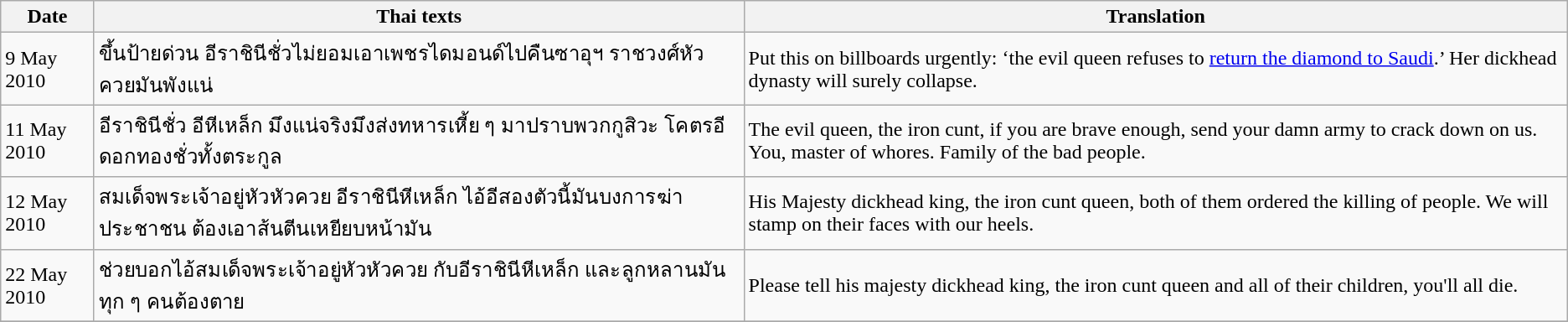<table class="wikitable">
<tr>
<th>Date</th>
<th>Thai texts</th>
<th>Translation</th>
</tr>
<tr>
<td>9 May 2010</td>
<td>ขึ้นป้ายด่วน อีราชินีชั่วไม่ยอมเอาเพชรไดมอนด์ไปคืนซาอุฯ ราชวงศ์หัวควยมันพังแน่</td>
<td>Put this on billboards urgently: ‘the evil queen refuses to <a href='#'>return the diamond to Saudi</a>.’ Her dickhead dynasty will surely collapse.</td>
</tr>
<tr>
<td>11 May 2010</td>
<td>อีราชินีชั่ว อีหีเหล็ก มึงแน่จริงมึงส่งทหารเหี้ย ๆ มาปราบพวกกูสิวะ โคตรอีดอกทองชั่วทั้งตระกูล</td>
<td>The evil queen, the iron cunt, if you are brave enough, send your damn army to crack down on us. You, master of whores. Family of the bad people.</td>
</tr>
<tr>
<td>12 May 2010</td>
<td>สมเด็จพระเจ้าอยู่หัวหัวควย อีราชินีหีเหล็ก ไอ้อีสองตัวนี้มันบงการฆ่าประชาชน ต้องเอาส้นตีนเหยียบหน้ามัน</td>
<td>His Majesty dickhead king, the iron cunt queen, both of them ordered the killing of people. We will stamp on their faces with our heels.</td>
</tr>
<tr>
<td>22 May 2010</td>
<td>ช่วยบอกไอ้สมเด็จพระเจ้าอยู่หัวหัวควย กับอีราชินีหีเหล็ก และลูกหลานมัน ทุก ๆ คนต้องตาย</td>
<td>Please tell his majesty dickhead king, the iron cunt queen and all of their children, you'll all die.</td>
</tr>
<tr>
</tr>
</table>
